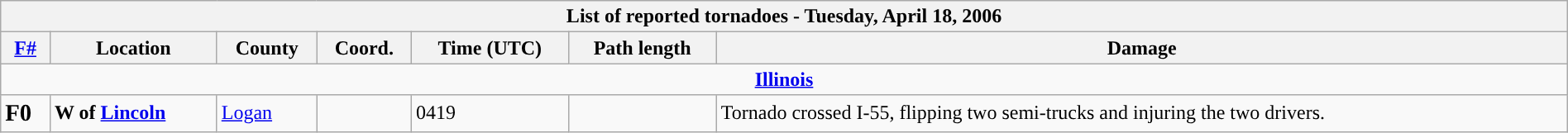<table class="wikitable collapsible" width="100%">
<tr>
<th colspan="7">List of reported tornadoes - Tuesday, April 18, 2006</th>
</tr>
<tr>
<th><a href='#'>F#</a></th>
<th>Location</th>
<th>County</th>
<th>Coord.</th>
<th>Time (UTC)</th>
<th>Path length</th>
<th>Damage</th>
</tr>
<tr>
<td colspan="7" align=center><strong><a href='#'>Illinois</a></strong></td>
</tr>
<tr>
<td><big><strong>F0</strong></big></td>
<td><strong>W of <a href='#'>Lincoln</a></strong></td>
<td><a href='#'>Logan</a></td>
<td></td>
<td>0419</td>
<td></td>
<td>Tornado crossed I-55, flipping two semi-trucks and injuring the two drivers.</td>
</tr>
</table>
